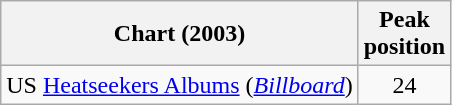<table class="wikitable sortable">
<tr>
<th>Chart (2003)</th>
<th>Peak<br>position</th>
</tr>
<tr>
<td>US <a href='#'>Heatseekers Albums</a> (<em><a href='#'>Billboard</a></em>)</td>
<td align="center">24</td>
</tr>
</table>
